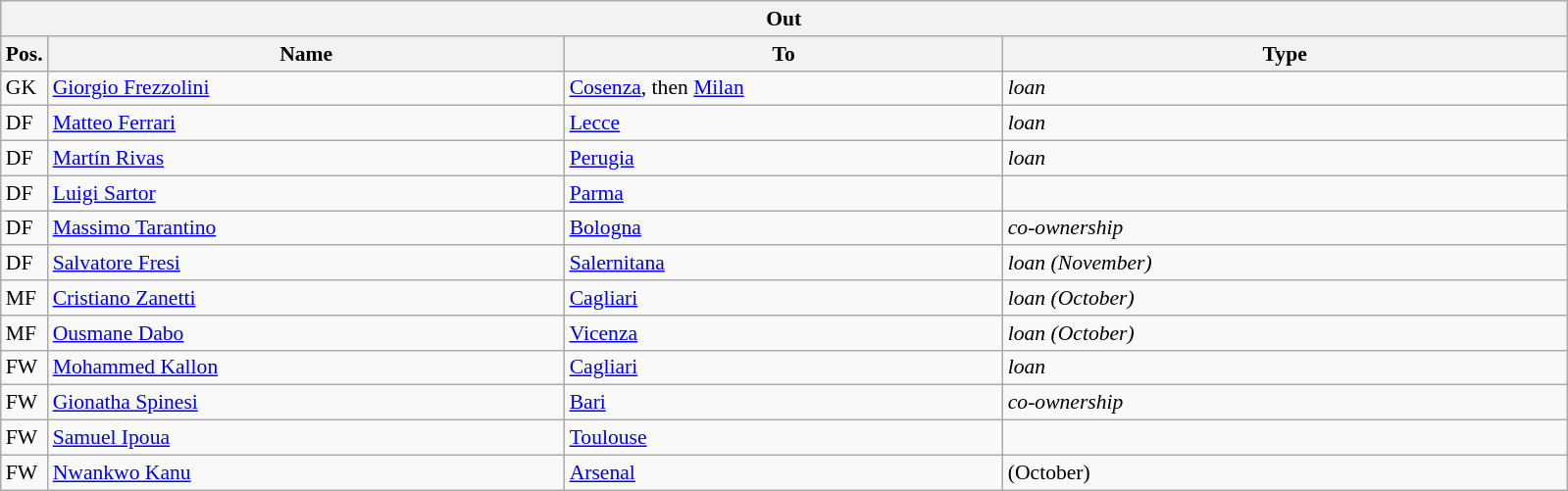<table class="wikitable" style="font-size:90%;">
<tr>
<th colspan="4">Out</th>
</tr>
<tr>
<th width=3%>Pos.</th>
<th width=33%>Name</th>
<th width=28%>To</th>
<th width=36%>Type</th>
</tr>
<tr>
<td>GK</td>
<td><a href='#'>Giorgio Frezzolini</a></td>
<td><a href='#'>Cosenza</a>, then <a href='#'>Milan</a></td>
<td><em>loan</em></td>
</tr>
<tr>
<td>DF</td>
<td><a href='#'>Matteo Ferrari</a></td>
<td><a href='#'>Lecce</a></td>
<td><em>loan</em></td>
</tr>
<tr>
<td>DF</td>
<td><a href='#'>Martín Rivas</a></td>
<td><a href='#'>Perugia</a></td>
<td><em>loan</em></td>
</tr>
<tr>
<td>DF</td>
<td><a href='#'>Luigi Sartor</a></td>
<td><a href='#'>Parma</a></td>
<td></td>
</tr>
<tr>
<td>DF</td>
<td><a href='#'>Massimo Tarantino</a></td>
<td><a href='#'>Bologna</a></td>
<td><em>co-ownership</em></td>
</tr>
<tr>
<td>DF</td>
<td><a href='#'>Salvatore Fresi</a></td>
<td><a href='#'>Salernitana</a></td>
<td><em>loan (November)</em></td>
</tr>
<tr>
<td>MF</td>
<td><a href='#'>Cristiano Zanetti</a></td>
<td><a href='#'>Cagliari</a></td>
<td><em>loan (October)</em></td>
</tr>
<tr>
<td>MF</td>
<td><a href='#'>Ousmane Dabo</a></td>
<td><a href='#'>Vicenza</a></td>
<td><em>loan (October)</em></td>
</tr>
<tr>
<td>FW</td>
<td><a href='#'>Mohammed Kallon</a></td>
<td><a href='#'>Cagliari</a></td>
<td><em>loan</em></td>
</tr>
<tr>
<td>FW</td>
<td><a href='#'>Gionatha Spinesi</a></td>
<td><a href='#'>Bari</a></td>
<td><em>co-ownership</em></td>
</tr>
<tr>
<td>FW</td>
<td><a href='#'>Samuel Ipoua</a></td>
<td><a href='#'>Toulouse</a></td>
<td></td>
</tr>
<tr>
<td>FW</td>
<td><a href='#'>Nwankwo Kanu</a></td>
<td><a href='#'>Arsenal</a></td>
<td>(October)</td>
</tr>
</table>
